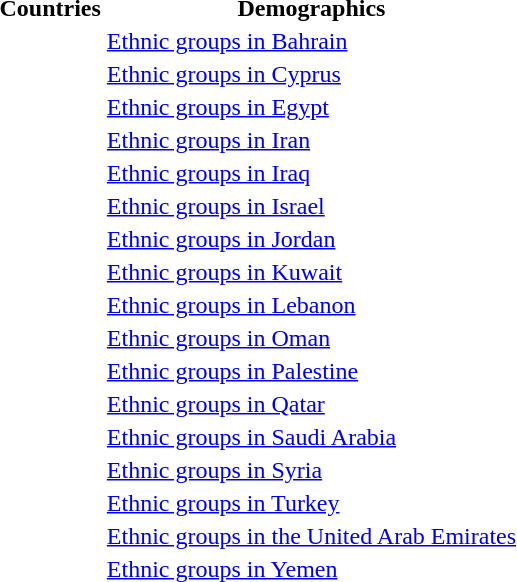<table>
<tr>
<th>Countries</th>
<th>Demographics</th>
</tr>
<tr>
<th></th>
<td><a href='#'>Ethnic groups in Bahrain</a></td>
</tr>
<tr>
<th></th>
<td><a href='#'>Ethnic groups in Cyprus</a></td>
</tr>
<tr>
<th></th>
<td><a href='#'>Ethnic groups in Egypt</a></td>
</tr>
<tr>
<th></th>
<td><a href='#'>Ethnic groups in Iran</a></td>
</tr>
<tr>
<th></th>
<td><a href='#'>Ethnic groups in Iraq</a></td>
</tr>
<tr>
<th></th>
<td><a href='#'>Ethnic groups in Israel</a></td>
</tr>
<tr>
<th></th>
<td><a href='#'>Ethnic groups in Jordan</a></td>
</tr>
<tr>
<th></th>
<td><a href='#'>Ethnic groups in Kuwait</a></td>
</tr>
<tr>
<th></th>
<td><a href='#'>Ethnic groups in Lebanon</a></td>
</tr>
<tr>
<th></th>
<td><a href='#'>Ethnic groups in Oman</a></td>
</tr>
<tr>
<th></th>
<td><a href='#'>Ethnic groups in Palestine</a></td>
</tr>
<tr>
<th></th>
<td><a href='#'>Ethnic groups in Qatar</a></td>
</tr>
<tr>
<th></th>
<td><a href='#'>Ethnic groups in Saudi Arabia</a></td>
</tr>
<tr>
<th></th>
<td><a href='#'>Ethnic groups in Syria</a></td>
</tr>
<tr>
<th></th>
<td><a href='#'>Ethnic groups in Turkey</a></td>
</tr>
<tr>
<th></th>
<td><a href='#'>Ethnic groups in the United Arab Emirates</a></td>
</tr>
<tr>
<th></th>
<td><a href='#'>Ethnic groups in Yemen</a></td>
</tr>
<tr>
</tr>
</table>
